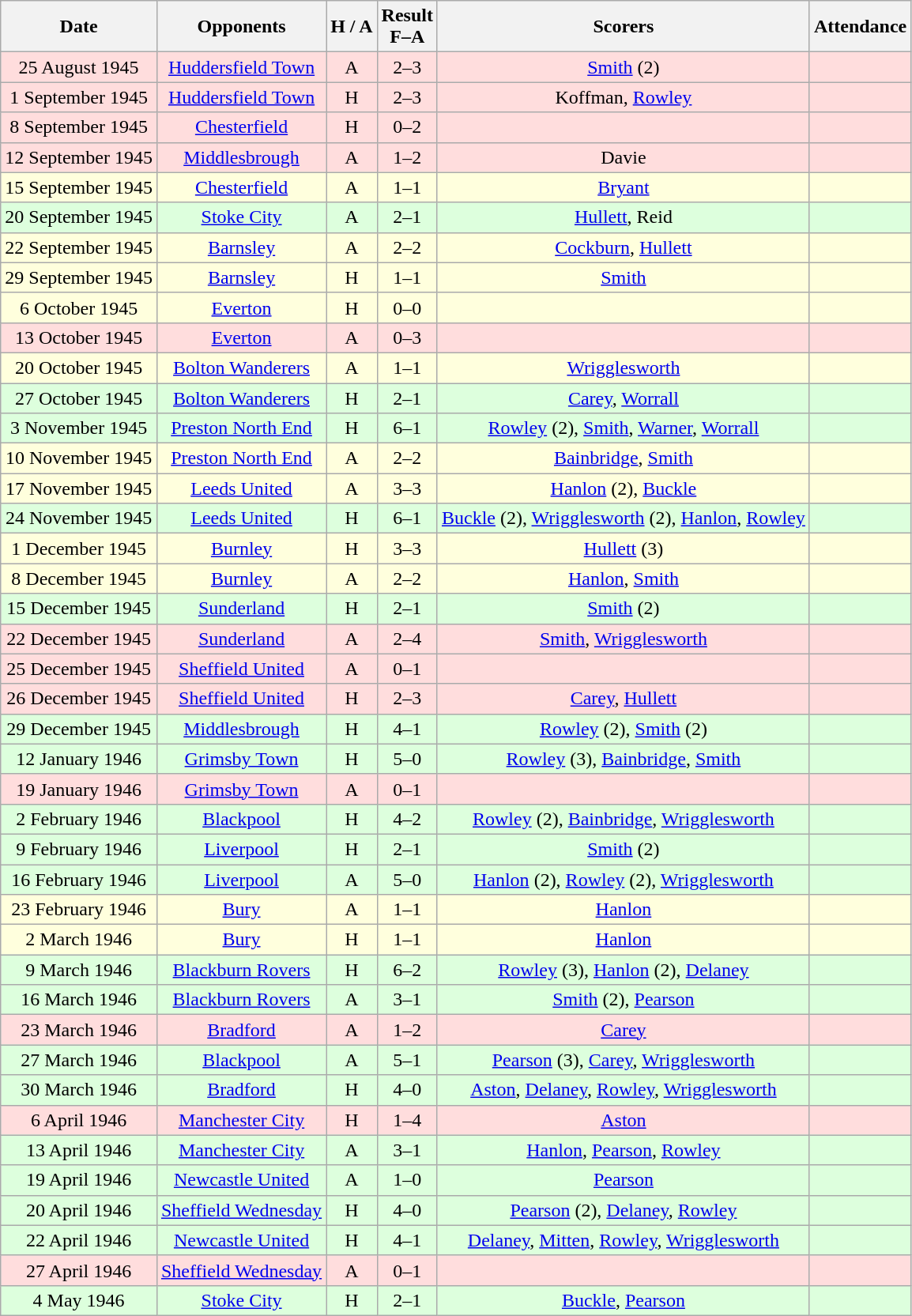<table class="wikitable" style="text-align:center">
<tr>
<th>Date</th>
<th>Opponents</th>
<th>H / A</th>
<th>Result<br>F–A</th>
<th>Scorers</th>
<th>Attendance</th>
</tr>
<tr bgcolor="#ffdddd">
<td>25 August 1945</td>
<td><a href='#'>Huddersfield Town</a></td>
<td>A</td>
<td>2–3</td>
<td><a href='#'>Smith</a> (2)</td>
<td></td>
</tr>
<tr bgcolor="#ffdddd">
<td>1 September 1945</td>
<td><a href='#'>Huddersfield Town</a></td>
<td>H</td>
<td>2–3</td>
<td>Koffman, <a href='#'>Rowley</a></td>
<td></td>
</tr>
<tr bgcolor="#ffdddd">
<td>8 September 1945</td>
<td><a href='#'>Chesterfield</a></td>
<td>H</td>
<td>0–2</td>
<td></td>
<td></td>
</tr>
<tr bgcolor="#ffdddd">
<td>12 September 1945</td>
<td><a href='#'>Middlesbrough</a></td>
<td>A</td>
<td>1–2</td>
<td>Davie</td>
<td></td>
</tr>
<tr bgcolor="#ffffdd">
<td>15 September 1945</td>
<td><a href='#'>Chesterfield</a></td>
<td>A</td>
<td>1–1</td>
<td><a href='#'>Bryant</a></td>
<td></td>
</tr>
<tr bgcolor="#ddffdd">
<td>20 September 1945</td>
<td><a href='#'>Stoke City</a></td>
<td>A</td>
<td>2–1</td>
<td><a href='#'>Hullett</a>, Reid</td>
<td></td>
</tr>
<tr bgcolor="#ffffdd">
<td>22 September 1945</td>
<td><a href='#'>Barnsley</a></td>
<td>A</td>
<td>2–2</td>
<td><a href='#'>Cockburn</a>, <a href='#'>Hullett</a></td>
<td></td>
</tr>
<tr bgcolor="#ffffdd">
<td>29 September 1945</td>
<td><a href='#'>Barnsley</a></td>
<td>H</td>
<td>1–1</td>
<td><a href='#'>Smith</a></td>
<td></td>
</tr>
<tr bgcolor="#ffffdd">
<td>6 October 1945</td>
<td><a href='#'>Everton</a></td>
<td>H</td>
<td>0–0</td>
<td></td>
<td></td>
</tr>
<tr bgcolor="#ffdddd">
<td>13 October 1945</td>
<td><a href='#'>Everton</a></td>
<td>A</td>
<td>0–3</td>
<td></td>
<td></td>
</tr>
<tr bgcolor="#ffffdd">
<td>20 October 1945</td>
<td><a href='#'>Bolton Wanderers</a></td>
<td>A</td>
<td>1–1</td>
<td><a href='#'>Wrigglesworth</a></td>
<td></td>
</tr>
<tr bgcolor="#ddffdd">
<td>27 October 1945</td>
<td><a href='#'>Bolton Wanderers</a></td>
<td>H</td>
<td>2–1</td>
<td><a href='#'>Carey</a>, <a href='#'>Worrall</a></td>
<td></td>
</tr>
<tr bgcolor="#ddffdd">
<td>3 November 1945</td>
<td><a href='#'>Preston North End</a></td>
<td>H</td>
<td>6–1</td>
<td><a href='#'>Rowley</a> (2), <a href='#'>Smith</a>, <a href='#'>Warner</a>, <a href='#'>Worrall</a></td>
<td></td>
</tr>
<tr bgcolor="#ffffdd">
<td>10 November 1945</td>
<td><a href='#'>Preston North End</a></td>
<td>A</td>
<td>2–2</td>
<td><a href='#'>Bainbridge</a>, <a href='#'>Smith</a></td>
<td></td>
</tr>
<tr bgcolor="#ffffdd">
<td>17 November 1945</td>
<td><a href='#'>Leeds United</a></td>
<td>A</td>
<td>3–3</td>
<td><a href='#'>Hanlon</a> (2), <a href='#'>Buckle</a></td>
<td></td>
</tr>
<tr bgcolor="#ddffdd">
<td>24 November 1945</td>
<td><a href='#'>Leeds United</a></td>
<td>H</td>
<td>6–1</td>
<td><a href='#'>Buckle</a> (2), <a href='#'>Wrigglesworth</a> (2), <a href='#'>Hanlon</a>, <a href='#'>Rowley</a></td>
<td></td>
</tr>
<tr bgcolor="#ffffdd">
<td>1 December 1945</td>
<td><a href='#'>Burnley</a></td>
<td>H</td>
<td>3–3</td>
<td><a href='#'>Hullett</a> (3)</td>
<td></td>
</tr>
<tr bgcolor="#ffffdd">
<td>8 December 1945</td>
<td><a href='#'>Burnley</a></td>
<td>A</td>
<td>2–2</td>
<td><a href='#'>Hanlon</a>, <a href='#'>Smith</a></td>
<td></td>
</tr>
<tr bgcolor="#ddffdd">
<td>15 December 1945</td>
<td><a href='#'>Sunderland</a></td>
<td>H</td>
<td>2–1</td>
<td><a href='#'>Smith</a> (2)</td>
<td></td>
</tr>
<tr bgcolor="#ffdddd">
<td>22 December 1945</td>
<td><a href='#'>Sunderland</a></td>
<td>A</td>
<td>2–4</td>
<td><a href='#'>Smith</a>, <a href='#'>Wrigglesworth</a></td>
<td></td>
</tr>
<tr bgcolor="#ffdddd">
<td>25 December 1945</td>
<td><a href='#'>Sheffield United</a></td>
<td>A</td>
<td>0–1</td>
<td></td>
<td></td>
</tr>
<tr bgcolor="#ffdddd">
<td>26 December 1945</td>
<td><a href='#'>Sheffield United</a></td>
<td>H</td>
<td>2–3</td>
<td><a href='#'>Carey</a>, <a href='#'>Hullett</a></td>
<td></td>
</tr>
<tr bgcolor="#ddffdd">
<td>29 December 1945</td>
<td><a href='#'>Middlesbrough</a></td>
<td>H</td>
<td>4–1</td>
<td><a href='#'>Rowley</a> (2), <a href='#'>Smith</a> (2)</td>
<td></td>
</tr>
<tr bgcolor="#ddffdd">
<td>12 January 1946</td>
<td><a href='#'>Grimsby Town</a></td>
<td>H</td>
<td>5–0</td>
<td><a href='#'>Rowley</a> (3), <a href='#'>Bainbridge</a>, <a href='#'>Smith</a></td>
<td></td>
</tr>
<tr bgcolor="#ffdddd">
<td>19 January 1946</td>
<td><a href='#'>Grimsby Town</a></td>
<td>A</td>
<td>0–1</td>
<td></td>
<td></td>
</tr>
<tr bgcolor="#ddffdd">
<td>2 February 1946</td>
<td><a href='#'>Blackpool</a></td>
<td>H</td>
<td>4–2</td>
<td><a href='#'>Rowley</a> (2), <a href='#'>Bainbridge</a>, <a href='#'>Wrigglesworth</a></td>
<td></td>
</tr>
<tr bgcolor="#ddffdd">
<td>9 February 1946</td>
<td><a href='#'>Liverpool</a></td>
<td>H</td>
<td>2–1</td>
<td><a href='#'>Smith</a> (2)</td>
<td></td>
</tr>
<tr bgcolor="#ddffdd">
<td>16 February 1946</td>
<td><a href='#'>Liverpool</a></td>
<td>A</td>
<td>5–0</td>
<td><a href='#'>Hanlon</a> (2), <a href='#'>Rowley</a> (2), <a href='#'>Wrigglesworth</a></td>
<td></td>
</tr>
<tr bgcolor="#ffffdd">
<td>23 February 1946</td>
<td><a href='#'>Bury</a></td>
<td>A</td>
<td>1–1</td>
<td><a href='#'>Hanlon</a></td>
<td></td>
</tr>
<tr bgcolor="#ffffdd">
<td>2 March 1946</td>
<td><a href='#'>Bury</a></td>
<td>H</td>
<td>1–1</td>
<td><a href='#'>Hanlon</a></td>
<td></td>
</tr>
<tr bgcolor="#ddffdd">
<td>9 March 1946</td>
<td><a href='#'>Blackburn Rovers</a></td>
<td>H</td>
<td>6–2</td>
<td><a href='#'>Rowley</a> (3), <a href='#'>Hanlon</a> (2), <a href='#'>Delaney</a></td>
<td></td>
</tr>
<tr bgcolor="#ddffdd">
<td>16 March 1946</td>
<td><a href='#'>Blackburn Rovers</a></td>
<td>A</td>
<td>3–1</td>
<td><a href='#'>Smith</a> (2), <a href='#'>Pearson</a></td>
<td></td>
</tr>
<tr bgcolor="#ffdddd">
<td>23 March 1946</td>
<td><a href='#'>Bradford</a></td>
<td>A</td>
<td>1–2</td>
<td><a href='#'>Carey</a></td>
<td></td>
</tr>
<tr bgcolor="#ddffdd">
<td>27 March 1946</td>
<td><a href='#'>Blackpool</a></td>
<td>A</td>
<td>5–1</td>
<td><a href='#'>Pearson</a> (3), <a href='#'>Carey</a>, <a href='#'>Wrigglesworth</a></td>
<td></td>
</tr>
<tr bgcolor="#ddffdd">
<td>30 March 1946</td>
<td><a href='#'>Bradford</a></td>
<td>H</td>
<td>4–0</td>
<td><a href='#'>Aston</a>, <a href='#'>Delaney</a>, <a href='#'>Rowley</a>, <a href='#'>Wrigglesworth</a></td>
<td></td>
</tr>
<tr bgcolor="#ffdddd">
<td>6 April 1946</td>
<td><a href='#'>Manchester City</a></td>
<td>H</td>
<td>1–4</td>
<td><a href='#'>Aston</a></td>
<td></td>
</tr>
<tr bgcolor="#ddffdd">
<td>13 April 1946</td>
<td><a href='#'>Manchester City</a></td>
<td>A</td>
<td>3–1</td>
<td><a href='#'>Hanlon</a>, <a href='#'>Pearson</a>, <a href='#'>Rowley</a></td>
<td></td>
</tr>
<tr bgcolor="#ddffdd">
<td>19 April 1946</td>
<td><a href='#'>Newcastle United</a></td>
<td>A</td>
<td>1–0</td>
<td><a href='#'>Pearson</a></td>
<td></td>
</tr>
<tr bgcolor="#ddffdd">
<td>20 April 1946</td>
<td><a href='#'>Sheffield Wednesday</a></td>
<td>H</td>
<td>4–0</td>
<td><a href='#'>Pearson</a> (2), <a href='#'>Delaney</a>, <a href='#'>Rowley</a></td>
<td></td>
</tr>
<tr bgcolor="#ddffdd">
<td>22 April 1946</td>
<td><a href='#'>Newcastle United</a></td>
<td>H</td>
<td>4–1</td>
<td><a href='#'>Delaney</a>, <a href='#'>Mitten</a>, <a href='#'>Rowley</a>, <a href='#'>Wrigglesworth</a></td>
<td></td>
</tr>
<tr bgcolor="#ffdddd">
<td>27 April 1946</td>
<td><a href='#'>Sheffield Wednesday</a></td>
<td>A</td>
<td>0–1</td>
<td></td>
<td></td>
</tr>
<tr bgcolor="#ddffdd">
<td>4 May 1946</td>
<td><a href='#'>Stoke City</a></td>
<td>H</td>
<td>2–1</td>
<td><a href='#'>Buckle</a>, <a href='#'>Pearson</a></td>
<td></td>
</tr>
</table>
